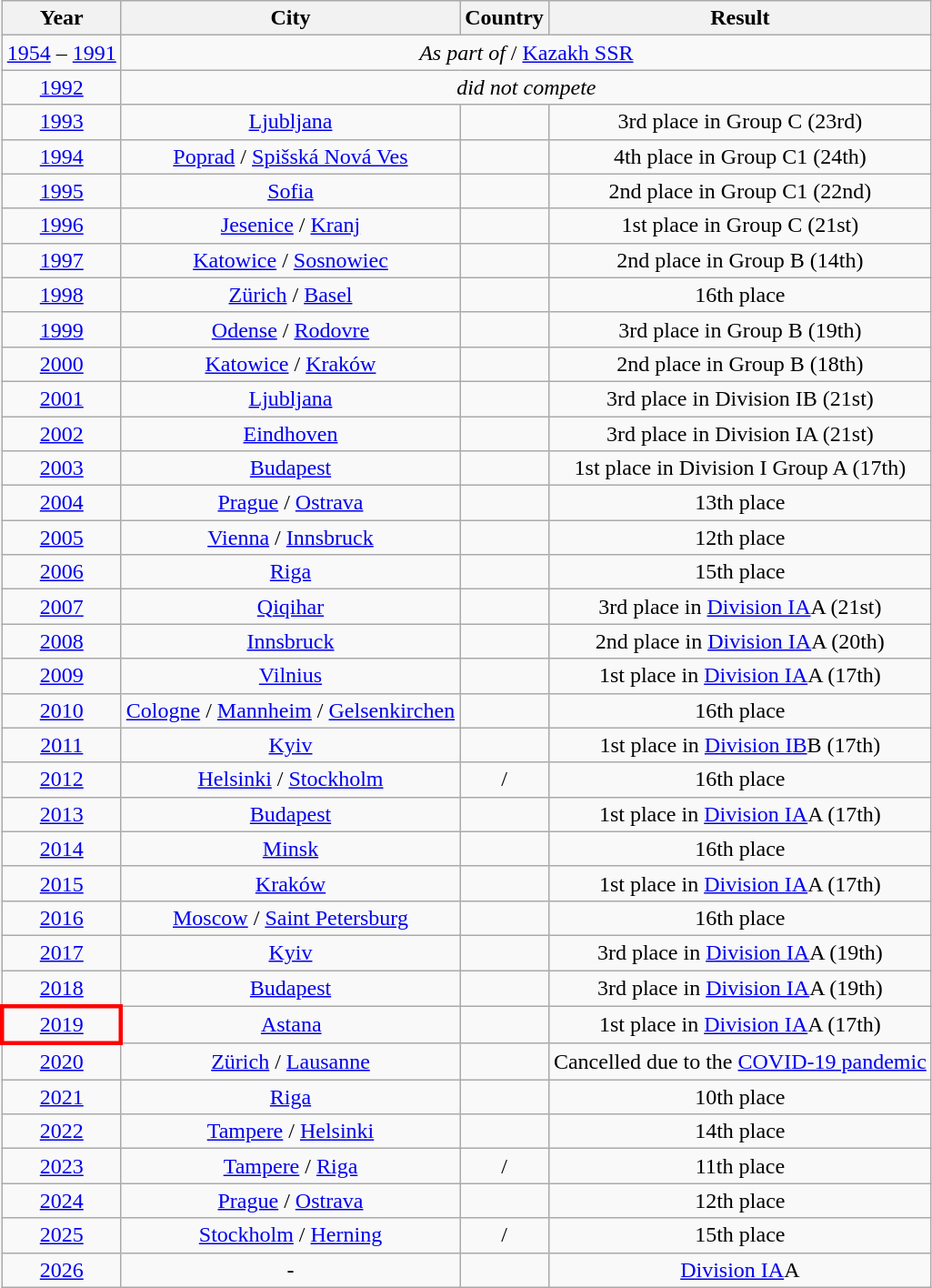<table class="wikitable" style="text-align:center;">
<tr>
<th>Year</th>
<th>City</th>
<th>Country</th>
<th>Result</th>
</tr>
<tr>
<td><a href='#'>1954</a> – <a href='#'>1991</a></td>
<td colspan=11><em>As part of</em>  / <a href='#'>Kazakh SSR</a></td>
</tr>
<tr>
<td><a href='#'>1992</a></td>
<td colspan=11><em>did not compete</em></td>
</tr>
<tr>
<td><a href='#'>1993</a></td>
<td><a href='#'>Ljubljana</a></td>
<td></td>
<td>3rd place in Group C (23rd)</td>
</tr>
<tr>
<td><a href='#'>1994</a></td>
<td><a href='#'>Poprad</a> / <a href='#'>Spišská Nová Ves</a></td>
<td></td>
<td>4th place in Group C1 (24th)</td>
</tr>
<tr>
<td><a href='#'>1995</a></td>
<td><a href='#'>Sofia</a></td>
<td></td>
<td>2nd place in Group C1 (22nd)</td>
</tr>
<tr>
<td><a href='#'>1996</a></td>
<td><a href='#'>Jesenice</a> / <a href='#'>Kranj</a></td>
<td></td>
<td> 1st place in Group C (21st)</td>
</tr>
<tr>
<td><a href='#'>1997</a></td>
<td><a href='#'>Katowice</a> / <a href='#'>Sosnowiec</a></td>
<td></td>
<td> 2nd place in Group B (14th)</td>
</tr>
<tr>
<td><a href='#'>1998</a></td>
<td><a href='#'>Zürich</a> / <a href='#'>Basel</a></td>
<td></td>
<td> 16th place</td>
</tr>
<tr>
<td><a href='#'>1999</a></td>
<td><a href='#'>Odense</a> / <a href='#'>Rodovre</a></td>
<td></td>
<td>3rd place in Group B (19th)</td>
</tr>
<tr>
<td><a href='#'>2000</a></td>
<td><a href='#'>Katowice</a> / <a href='#'>Kraków</a></td>
<td></td>
<td>2nd place in Group B (18th)</td>
</tr>
<tr>
<td><a href='#'>2001</a></td>
<td><a href='#'>Ljubljana</a></td>
<td></td>
<td>3rd place in Division IB (21st)</td>
</tr>
<tr>
<td><a href='#'>2002</a></td>
<td><a href='#'>Eindhoven</a></td>
<td></td>
<td>3rd place in Division IA (21st)</td>
</tr>
<tr>
<td><a href='#'>2003</a></td>
<td><a href='#'>Budapest</a></td>
<td></td>
<td> 1st place in Division I Group A (17th)</td>
</tr>
<tr>
<td><a href='#'>2004</a></td>
<td><a href='#'>Prague</a> / <a href='#'>Ostrava</a></td>
<td></td>
<td>13th place</td>
</tr>
<tr>
<td><a href='#'>2005</a></td>
<td><a href='#'>Vienna</a> / <a href='#'>Innsbruck</a></td>
<td></td>
<td>12th place</td>
</tr>
<tr>
<td><a href='#'>2006</a></td>
<td><a href='#'>Riga</a></td>
<td></td>
<td> 15th place</td>
</tr>
<tr>
<td><a href='#'>2007</a></td>
<td><a href='#'>Qiqihar</a></td>
<td></td>
<td>3rd place in <a href='#'>Division IA</a>A (21st)</td>
</tr>
<tr>
<td><a href='#'>2008</a></td>
<td><a href='#'>Innsbruck</a></td>
<td></td>
<td>2nd place in <a href='#'>Division IA</a>A (20th)</td>
</tr>
<tr>
<td><a href='#'>2009</a></td>
<td><a href='#'>Vilnius</a></td>
<td></td>
<td> 1st place in <a href='#'>Division IA</a>A (17th)</td>
</tr>
<tr>
<td><a href='#'>2010</a></td>
<td><a href='#'>Cologne</a> / <a href='#'>Mannheim</a> / <a href='#'>Gelsenkirchen</a></td>
<td></td>
<td> 16th place</td>
</tr>
<tr>
<td><a href='#'>2011</a></td>
<td><a href='#'>Kyiv</a></td>
<td></td>
<td> 1st place in <a href='#'>Division IB</a>B (17th)</td>
</tr>
<tr>
<td><a href='#'>2012</a></td>
<td><a href='#'>Helsinki</a> / <a href='#'>Stockholm</a></td>
<td> / </td>
<td> 16th place</td>
</tr>
<tr>
<td><a href='#'>2013</a></td>
<td><a href='#'>Budapest</a></td>
<td></td>
<td> 1st place in <a href='#'>Division IA</a>A (17th)</td>
</tr>
<tr>
<td><a href='#'>2014</a></td>
<td><a href='#'>Minsk</a></td>
<td></td>
<td> 16th place</td>
</tr>
<tr>
<td><a href='#'>2015</a></td>
<td><a href='#'>Kraków</a></td>
<td></td>
<td> 1st place in <a href='#'>Division IA</a>A (17th)</td>
</tr>
<tr>
<td><a href='#'>2016</a></td>
<td><a href='#'>Moscow</a> / <a href='#'>Saint Petersburg</a></td>
<td></td>
<td> 16th place</td>
</tr>
<tr>
<td><a href='#'>2017</a></td>
<td><a href='#'>Kyiv</a></td>
<td></td>
<td>3rd place in <a href='#'>Division IA</a>A (19th)</td>
</tr>
<tr>
<td><a href='#'>2018</a></td>
<td><a href='#'>Budapest</a></td>
<td></td>
<td>3rd place in <a href='#'>Division IA</a>A (19th)</td>
</tr>
<tr>
<td style="border: 3px solid red"><a href='#'>2019</a></td>
<td><a href='#'>Astana</a></td>
<td></td>
<td> 1st place in <a href='#'>Division IA</a>A (17th)</td>
</tr>
<tr>
<td><a href='#'>2020</a></td>
<td><a href='#'>Zürich</a> / <a href='#'>Lausanne</a></td>
<td></td>
<td colspan=12 align=center>Cancelled due to the <a href='#'>COVID-19 pandemic</a></td>
</tr>
<tr>
<td><a href='#'>2021</a></td>
<td><a href='#'>Riga</a></td>
<td></td>
<td>10th place</td>
</tr>
<tr>
<td><a href='#'>2022</a></td>
<td><a href='#'>Tampere</a> / <a href='#'>Helsinki</a></td>
<td></td>
<td>14th place</td>
</tr>
<tr>
<td><a href='#'>2023</a></td>
<td><a href='#'>Tampere</a> / <a href='#'>Riga</a></td>
<td> / </td>
<td>11th place</td>
</tr>
<tr>
<td><a href='#'>2024</a></td>
<td><a href='#'>Prague</a> / <a href='#'>Ostrava</a></td>
<td></td>
<td>12th place</td>
</tr>
<tr>
<td><a href='#'>2025</a></td>
<td><a href='#'>Stockholm</a> / <a href='#'>Herning</a></td>
<td> / </td>
<td> 15th place</td>
</tr>
<tr>
<td><a href='#'>2026</a></td>
<td>-</td>
<td></td>
<td><a href='#'>Division IA</a>A</td>
</tr>
</table>
